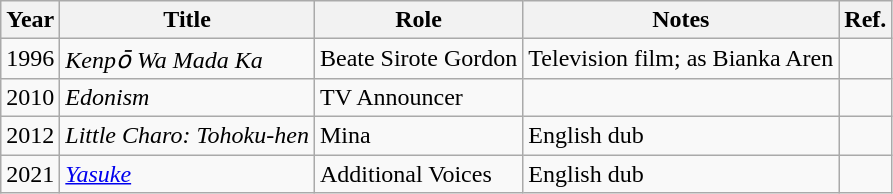<table class="wikitable">
<tr>
<th>Year</th>
<th>Title</th>
<th>Role</th>
<th>Notes</th>
<th>Ref.</th>
</tr>
<tr>
<td>1996</td>
<td><em>Kenpо̄ Wa Mada Ka</em></td>
<td>Beate Sirote Gordon</td>
<td>Television film; as Bianka Aren</td>
<td></td>
</tr>
<tr>
<td>2010</td>
<td><em>Edonism</em></td>
<td>TV Announcer</td>
<td></td>
<td></td>
</tr>
<tr>
<td>2012</td>
<td><em>Little Charo: Tohoku-hen</em></td>
<td>Mina</td>
<td>English dub</td>
<td></td>
</tr>
<tr>
<td>2021</td>
<td><em><a href='#'>Yasuke</a></em></td>
<td>Additional Voices</td>
<td>English dub</td>
<td></td>
</tr>
</table>
